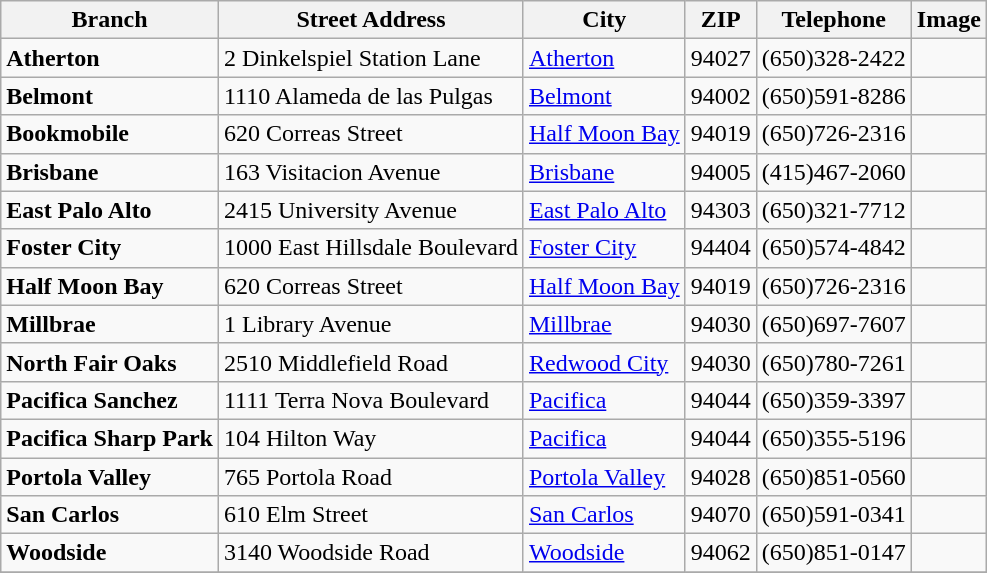<table class="wikitable sortable">
<tr>
<th>Branch</th>
<th>Street Address</th>
<th>City</th>
<th>ZIP</th>
<th>Telephone</th>
<th>Image</th>
</tr>
<tr>
<td><strong>Atherton</strong></td>
<td>2 Dinkelspiel Station Lane</td>
<td><a href='#'>Atherton</a></td>
<td>94027</td>
<td>(650)328‑2422</td>
<td></td>
</tr>
<tr>
<td><strong>Belmont</strong></td>
<td>1110 Alameda de las Pulgas</td>
<td><a href='#'>Belmont</a></td>
<td>94002</td>
<td>(650)591‑8286</td>
<td align=center></td>
</tr>
<tr>
<td><strong>Bookmobile</strong></td>
<td>620 Correas Street</td>
<td><a href='#'>Half Moon Bay</a></td>
<td>94019</td>
<td>(650)726‑2316</td>
<td></td>
</tr>
<tr>
<td><strong>Brisbane</strong></td>
<td>163 Visitacion Avenue</td>
<td><a href='#'>Brisbane</a></td>
<td>94005</td>
<td>(415)467‑2060</td>
<td align=center></td>
</tr>
<tr>
<td><strong>East Palo Alto</strong></td>
<td>2415 University Avenue</td>
<td><a href='#'>East Palo Alto</a></td>
<td>94303</td>
<td>(650)321‑7712</td>
<td align=center></td>
</tr>
<tr>
<td><strong>Foster City</strong></td>
<td>1000 East Hillsdale Boulevard</td>
<td><a href='#'>Foster City</a></td>
<td>94404</td>
<td>(650)574‑4842</td>
<td align=center></td>
</tr>
<tr>
<td><strong>Half Moon Bay</strong></td>
<td>620 Correas Street</td>
<td><a href='#'>Half Moon Bay</a></td>
<td>94019</td>
<td>(650)726‑2316</td>
<td align=center></td>
</tr>
<tr>
<td><strong>Millbrae</strong></td>
<td>1 Library Avenue</td>
<td><a href='#'>Millbrae</a></td>
<td>94030</td>
<td>(650)697‑7607</td>
<td></td>
</tr>
<tr>
<td><strong>North Fair Oaks</strong></td>
<td>2510 Middlefield Road</td>
<td><a href='#'>Redwood City</a></td>
<td>94030</td>
<td>(650)780‑7261</td>
<td></td>
</tr>
<tr>
<td><strong>Pacifica Sanchez</strong></td>
<td>1111 Terra Nova Boulevard</td>
<td><a href='#'>Pacifica</a></td>
<td>94044</td>
<td>(650)359-3397</td>
<td align=center></td>
</tr>
<tr>
<td><strong>Pacifica Sharp Park</strong></td>
<td>104 Hilton Way</td>
<td><a href='#'>Pacifica</a></td>
<td>94044</td>
<td>(650)355‑5196</td>
<td align=center></td>
</tr>
<tr>
<td><strong>Portola Valley</strong></td>
<td>765 Portola Road</td>
<td><a href='#'>Portola Valley</a></td>
<td>94028</td>
<td>(650)851‑0560</td>
<td align=center></td>
</tr>
<tr>
<td><strong>San Carlos</strong></td>
<td>610 Elm Street</td>
<td><a href='#'>San Carlos</a></td>
<td>94070</td>
<td>(650)591‑0341</td>
<td></td>
</tr>
<tr>
<td><strong>Woodside</strong></td>
<td>3140 Woodside Road</td>
<td><a href='#'>Woodside</a></td>
<td>94062</td>
<td>(650)851‑0147</td>
<td align=center></td>
</tr>
<tr>
</tr>
</table>
